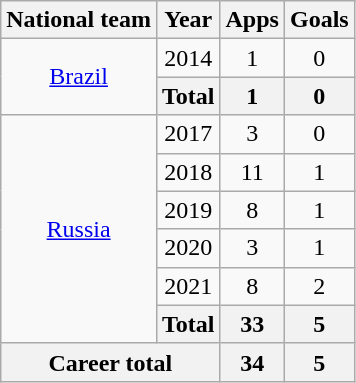<table class="wikitable" style="text-align: center;">
<tr>
<th>National team</th>
<th>Year</th>
<th>Apps</th>
<th>Goals</th>
</tr>
<tr>
<td rowspan="2"><a href='#'>Brazil</a></td>
<td>2014</td>
<td>1</td>
<td>0</td>
</tr>
<tr>
<th>Total</th>
<th>1</th>
<th>0</th>
</tr>
<tr>
<td rowspan="6"><a href='#'>Russia</a></td>
<td>2017</td>
<td>3</td>
<td>0</td>
</tr>
<tr>
<td>2018</td>
<td>11</td>
<td>1</td>
</tr>
<tr>
<td>2019</td>
<td>8</td>
<td>1</td>
</tr>
<tr>
<td>2020</td>
<td>3</td>
<td>1</td>
</tr>
<tr>
<td>2021</td>
<td>8</td>
<td>2</td>
</tr>
<tr>
<th>Total</th>
<th>33</th>
<th>5</th>
</tr>
<tr>
<th colspan="2">Career total</th>
<th>34</th>
<th>5</th>
</tr>
</table>
